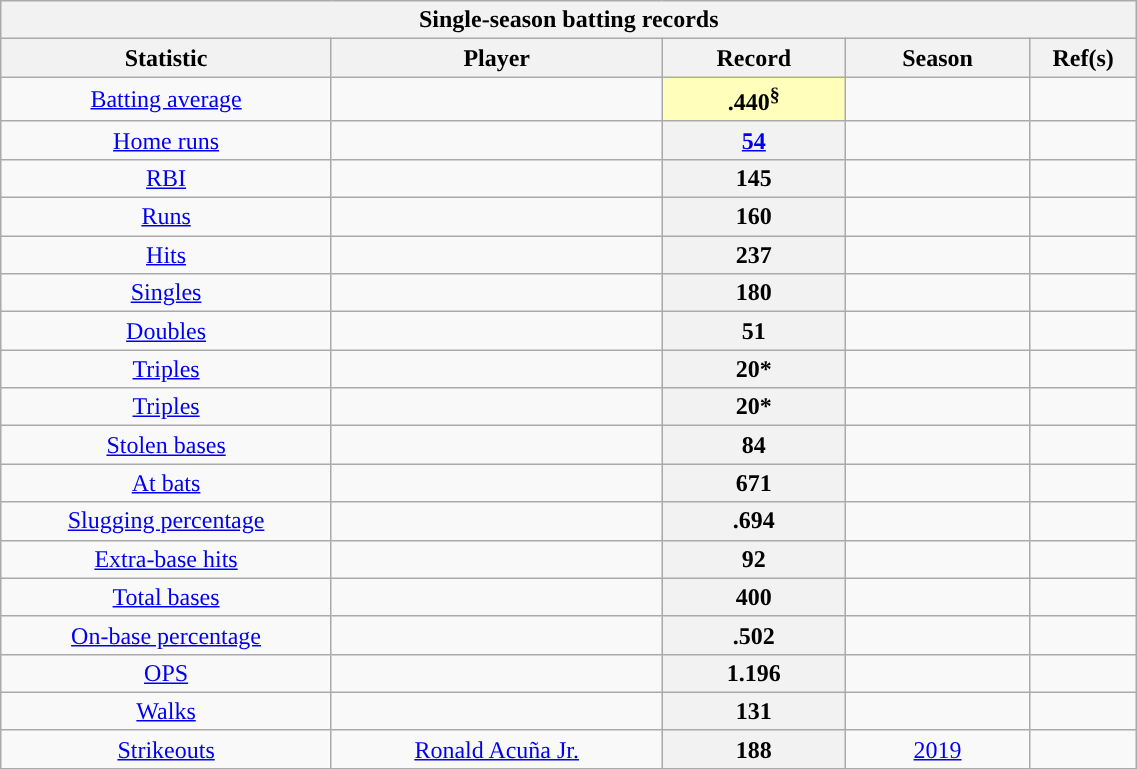<table class="wikitable sortable" style="text-align:center" width="60%">
<tr>
<th colspan=5>Single-season batting records</th>
</tr>
<tr>
<th scope="col" width=18%>Statistic</th>
<th scope="col" width=18%>Player</th>
<th scope="col" width=10% class="unsortable">Record</th>
<th scope="col" width=10%>Season</th>
<th scope="col" width=5% class="unsortable">Ref(s)</th>
</tr>
<tr>
<td><a href='#'>Batting average</a></td>
<td></td>
<th scope="row" style="background-color:#ffffbb">.440<sup>§</sup></th>
<td></td>
<td></td>
</tr>
<tr>
<td><a href='#'>Home runs</a></td>
<td></td>
<th scope="row"><a href='#'>54</a></th>
<td></td>
<td></td>
</tr>
<tr>
<td><a href='#'>RBI</a></td>
<td></td>
<th scope="row">145</th>
<td></td>
<td></td>
</tr>
<tr>
<td><a href='#'>Runs</a></td>
<td></td>
<th scope="row">160</th>
<td></td>
<td></td>
</tr>
<tr>
<td><a href='#'>Hits</a></td>
<td></td>
<th scope="row">237</th>
<td></td>
<td></td>
</tr>
<tr>
<td><a href='#'>Singles</a></td>
<td></td>
<th scope="row">180</th>
<td></td>
<td></td>
</tr>
<tr>
<td><a href='#'>Doubles</a></td>
<td></td>
<th scope="row">51</th>
<td></td>
<td></td>
</tr>
<tr>
<td><a href='#'>Triples</a></td>
<td></td>
<th scope="row">20*</th>
<td></td>
<td></td>
</tr>
<tr>
<td><a href='#'>Triples</a></td>
<td></td>
<th scope="row">20*</th>
<td></td>
<td></td>
</tr>
<tr>
<td><a href='#'>Stolen bases</a></td>
<td></td>
<th scope="row">84</th>
<td></td>
<td></td>
</tr>
<tr>
<td><a href='#'>At bats</a></td>
<td></td>
<th scope="row">671</th>
<td></td>
<td></td>
</tr>
<tr>
<td><a href='#'>Slugging percentage</a></td>
<td></td>
<th scope="row">.694</th>
<td></td>
<td></td>
</tr>
<tr>
<td><a href='#'>Extra-base hits</a></td>
<td></td>
<th scope="row">92</th>
<td></td>
<td></td>
</tr>
<tr>
<td><a href='#'>Total bases</a></td>
<td></td>
<th scope="row">400</th>
<td></td>
<td></td>
</tr>
<tr>
<td><a href='#'>On-base percentage</a></td>
<td></td>
<th scope="row">.502</th>
<td></td>
<td></td>
</tr>
<tr>
<td><a href='#'>OPS</a></td>
<td></td>
<th scope="row">1.196</th>
<td></td>
<td></td>
</tr>
<tr>
<td><a href='#'>Walks</a></td>
<td></td>
<th scope="row">131</th>
<td></td>
<td></td>
</tr>
<tr>
<td><a href='#'>Strikeouts</a></td>
<td><a href='#'>Ronald Acuña Jr.</a></td>
<th scope="row">188</th>
<td><a href='#'>2019</a></td>
<td></td>
</tr>
</table>
